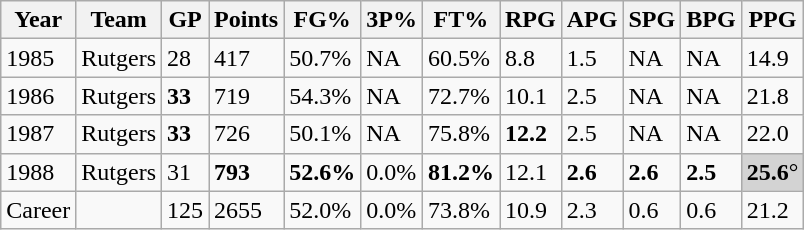<table class="wikitable">
<tr>
<th>Year</th>
<th>Team</th>
<th>GP</th>
<th>Points</th>
<th>FG%</th>
<th>3P%</th>
<th>FT%</th>
<th>RPG</th>
<th>APG</th>
<th>SPG</th>
<th>BPG</th>
<th>PPG</th>
</tr>
<tr>
<td>1985</td>
<td>Rutgers</td>
<td>28</td>
<td>417</td>
<td>50.7%</td>
<td>NA</td>
<td>60.5%</td>
<td>8.8</td>
<td>1.5</td>
<td>NA</td>
<td>NA</td>
<td>14.9</td>
</tr>
<tr>
<td>1986</td>
<td>Rutgers</td>
<td><strong>33</strong></td>
<td>719</td>
<td>54.3%</td>
<td>NA</td>
<td>72.7%</td>
<td>10.1</td>
<td>2.5</td>
<td>NA</td>
<td>NA</td>
<td>21.8</td>
</tr>
<tr>
<td>1987</td>
<td>Rutgers</td>
<td><strong>33</strong></td>
<td>726</td>
<td>50.1%</td>
<td>NA</td>
<td>75.8%</td>
<td><strong>12.2</strong></td>
<td>2.5</td>
<td>NA</td>
<td>NA</td>
<td>22.0</td>
</tr>
<tr>
<td>1988</td>
<td>Rutgers</td>
<td>31</td>
<td><strong>793</strong></td>
<td><strong>52.6%</strong></td>
<td>0.0%</td>
<td><strong>81.2%</strong></td>
<td>12.1</td>
<td><strong>2.6</strong></td>
<td><strong>2.6</strong></td>
<td><strong>2.5</strong></td>
<td style="background:#D3D3D3"><strong>25.6</strong>°</td>
</tr>
<tr>
<td>Career</td>
<td></td>
<td>125</td>
<td>2655</td>
<td>52.0%</td>
<td>0.0%</td>
<td>73.8%</td>
<td>10.9</td>
<td>2.3</td>
<td>0.6</td>
<td>0.6</td>
<td>21.2</td>
</tr>
</table>
